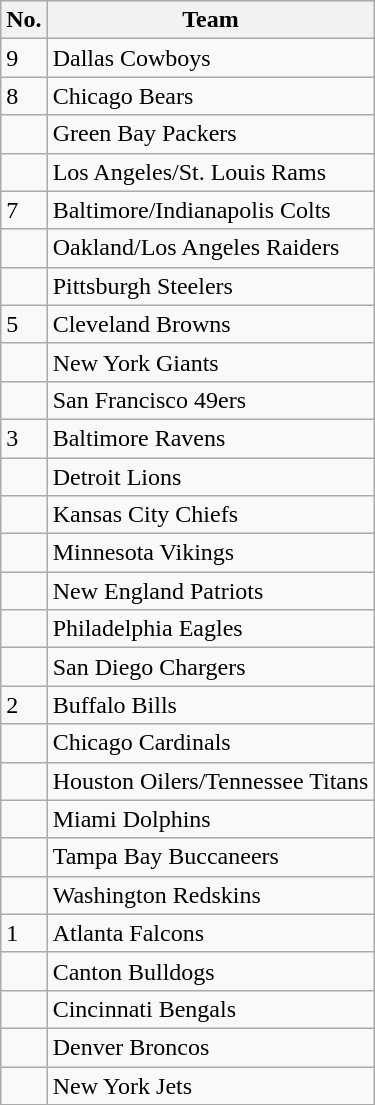<table class="wikitable">
<tr>
<th>No.</th>
<th>Team</th>
</tr>
<tr>
<td>9</td>
<td>Dallas Cowboys</td>
</tr>
<tr>
<td>8</td>
<td>Chicago Bears</td>
</tr>
<tr>
<td></td>
<td>Green Bay Packers</td>
</tr>
<tr>
<td></td>
<td>Los Angeles/St. Louis Rams</td>
</tr>
<tr>
<td>7</td>
<td>Baltimore/Indianapolis Colts</td>
</tr>
<tr>
<td></td>
<td>Oakland/Los Angeles Raiders</td>
</tr>
<tr>
<td></td>
<td>Pittsburgh Steelers</td>
</tr>
<tr>
<td>5</td>
<td>Cleveland Browns</td>
</tr>
<tr>
<td></td>
<td>New York Giants</td>
</tr>
<tr>
<td></td>
<td>San Francisco 49ers</td>
</tr>
<tr>
<td>3</td>
<td>Baltimore Ravens</td>
</tr>
<tr>
<td></td>
<td>Detroit Lions</td>
</tr>
<tr>
<td></td>
<td>Kansas City Chiefs</td>
</tr>
<tr>
<td></td>
<td>Minnesota Vikings</td>
</tr>
<tr>
<td></td>
<td>New England Patriots</td>
</tr>
<tr>
<td></td>
<td>Philadelphia Eagles</td>
</tr>
<tr>
<td></td>
<td>San Diego Chargers</td>
</tr>
<tr>
<td>2</td>
<td>Buffalo Bills</td>
</tr>
<tr>
<td></td>
<td>Chicago Cardinals</td>
</tr>
<tr>
<td></td>
<td>Houston Oilers/Tennessee Titans</td>
</tr>
<tr>
<td></td>
<td>Miami Dolphins</td>
</tr>
<tr>
<td></td>
<td>Tampa Bay Buccaneers</td>
</tr>
<tr>
<td></td>
<td>Washington Redskins</td>
</tr>
<tr>
<td>1</td>
<td>Atlanta Falcons</td>
</tr>
<tr>
<td></td>
<td>Canton Bulldogs</td>
</tr>
<tr>
<td></td>
<td>Cincinnati Bengals</td>
</tr>
<tr>
<td></td>
<td>Denver Broncos</td>
</tr>
<tr>
<td></td>
<td>New York Jets</td>
</tr>
</table>
